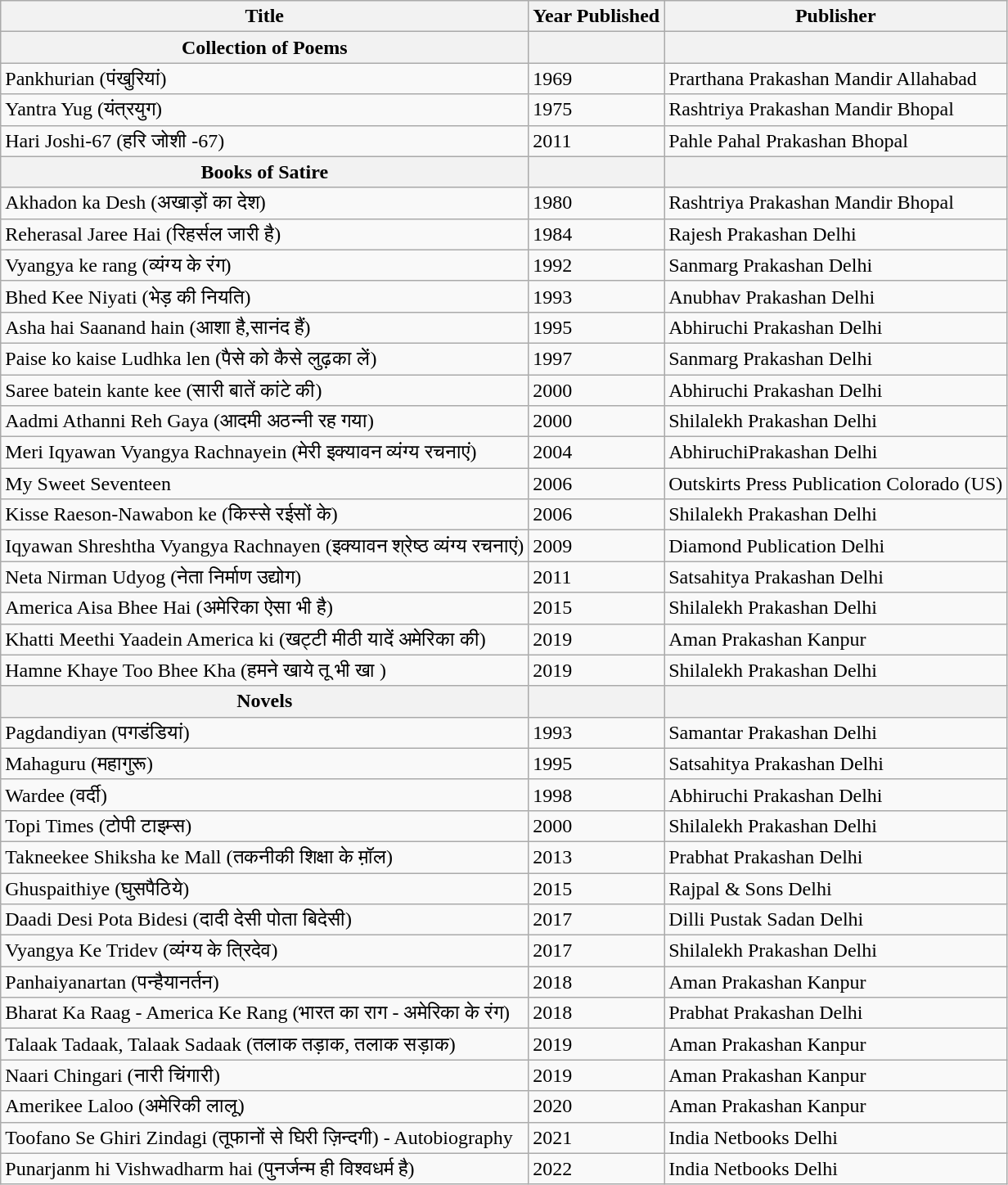<table class="wikitable">
<tr>
<th>Title</th>
<th>Year Published</th>
<th>Publisher</th>
</tr>
<tr>
<th>Collection of Poems</th>
<th></th>
<th></th>
</tr>
<tr>
<td>Pankhurian (पंखुरियां)</td>
<td>1969</td>
<td>Prarthana Prakashan Mandir Allahabad</td>
</tr>
<tr>
<td>Yantra Yug (यंत्रयुग)</td>
<td>1975</td>
<td>Rashtriya Prakashan Mandir Bhopal</td>
</tr>
<tr>
<td>Hari Joshi-67 (हरि जोशी -67)</td>
<td>2011</td>
<td>Pahle Pahal Prakashan Bhopal</td>
</tr>
<tr>
<th>Books of Satire</th>
<th></th>
<th></th>
</tr>
<tr>
<td>Akhadon ka Desh (अखाड़ों का देश)</td>
<td>1980</td>
<td>Rashtriya Prakashan Mandir Bhopal</td>
</tr>
<tr>
<td>Reherasal Jaree Hai (रिहर्सल जारी है)</td>
<td>1984</td>
<td>Rajesh Prakashan Delhi</td>
</tr>
<tr>
<td>Vyangya ke rang (व्यंग्य के रंग)</td>
<td>1992</td>
<td>Sanmarg Prakashan Delhi</td>
</tr>
<tr>
<td>Bhed Kee Niyati (भेड़ की नियति)</td>
<td>1993</td>
<td>Anubhav Prakashan Delhi</td>
</tr>
<tr>
<td>Asha hai Saanand hain (आशा है,सानंद हैं)</td>
<td>1995</td>
<td>Abhiruchi Prakashan Delhi</td>
</tr>
<tr>
<td>Paise ko kaise Ludhka len (पैसे को कैसे लुढ़का लें)</td>
<td>1997</td>
<td>Sanmarg Prakashan Delhi</td>
</tr>
<tr>
<td>Saree batein kante kee (सारी बातें कांटे की)</td>
<td>2000</td>
<td>Abhiruchi Prakashan Delhi</td>
</tr>
<tr>
<td>Aadmi Athanni Reh Gaya (आदमी अठन्नी रह गया)</td>
<td>2000</td>
<td>Shilalekh Prakashan Delhi</td>
</tr>
<tr>
<td>Meri Iqyawan Vyangya Rachnayein (मेरी इक्यावन व्यंग्य रचनाएं)</td>
<td>2004</td>
<td>AbhiruchiPrakashan Delhi</td>
</tr>
<tr>
<td>My Sweet Seventeen</td>
<td>2006</td>
<td>Outskirts Press Publication Colorado (US)</td>
</tr>
<tr>
<td>Kisse Raeson-Nawabon ke (किस्से रईसों के)</td>
<td>2006</td>
<td>Shilalekh Prakashan Delhi</td>
</tr>
<tr>
<td>Iqyawan Shreshtha Vyangya Rachnayen (इक्यावन श्रेष्ठ व्यंग्य रचनाएं)</td>
<td>2009</td>
<td>Diamond Publication Delhi</td>
</tr>
<tr>
<td>Neta Nirman Udyog (नेता निर्माण उद्योग)</td>
<td>2011</td>
<td>Satsahitya Prakashan Delhi</td>
</tr>
<tr>
<td>America Aisa Bhee Hai (अमेरिका ऐसा भी है)</td>
<td>2015</td>
<td>Shilalekh Prakashan Delhi</td>
</tr>
<tr>
<td>Khatti Meethi Yaadein America ki (खट्टी मीठी यादें अमेरिका की)</td>
<td>2019</td>
<td>Aman Prakashan Kanpur</td>
</tr>
<tr>
<td>Hamne Khaye Too Bhee Kha (हमने खाये तू भी खा )</td>
<td>2019</td>
<td>Shilalekh Prakashan Delhi</td>
</tr>
<tr>
<th>Novels</th>
<th></th>
<th></th>
</tr>
<tr>
<td>Pagdandiyan (पगडंडियां)</td>
<td>1993</td>
<td>Samantar Prakashan Delhi</td>
</tr>
<tr>
<td>Mahaguru (महागुरू)</td>
<td>1995</td>
<td>Satsahitya Prakashan Delhi</td>
</tr>
<tr>
<td>Wardee (वर्दी)</td>
<td>1998</td>
<td>Abhiruchi Prakashan Delhi</td>
</tr>
<tr>
<td>Topi Times (टोपी टाइम्स)</td>
<td>2000</td>
<td>Shilalekh Prakashan Delhi</td>
</tr>
<tr>
<td>Takneekee Shiksha ke Mall (तकनीकी शिक्षा के म़ॉल)</td>
<td>2013</td>
<td>Prabhat Prakashan Delhi</td>
</tr>
<tr>
<td>Ghuspaithiye (घुसपैठिये)</td>
<td>2015</td>
<td>Rajpal & Sons Delhi</td>
</tr>
<tr>
<td>Daadi Desi Pota Bidesi (दादी देसी पोता बिदेसी)</td>
<td>2017</td>
<td>Dilli Pustak Sadan Delhi</td>
</tr>
<tr>
<td>Vyangya Ke Tridev (व्यंग्य के त्रिदेव)</td>
<td>2017</td>
<td>Shilalekh Prakashan Delhi</td>
</tr>
<tr>
<td>Panhaiyanartan (पन्हैयानर्तन)</td>
<td>2018</td>
<td>Aman Prakashan Kanpur</td>
</tr>
<tr>
<td>Bharat Ka Raag - America Ke Rang (भारत का राग - अमेरिका के रंग)</td>
<td>2018</td>
<td>Prabhat Prakashan Delhi</td>
</tr>
<tr>
<td>Talaak Tadaak, Talaak Sadaak (तलाक तड़ाक, तलाक सड़ाक)</td>
<td>2019</td>
<td>Aman Prakashan Kanpur</td>
</tr>
<tr>
<td>Naari Chingari (नारी चिंगारी)</td>
<td>2019</td>
<td>Aman Prakashan Kanpur</td>
</tr>
<tr>
<td>Amerikee Laloo (अमेरिकी लालू)</td>
<td>2020</td>
<td>Aman Prakashan Kanpur</td>
</tr>
<tr>
<td>Toofano Se Ghiri Zindagi (तूफानों से घिरी ज़िन्दगी) - Autobiography</td>
<td>2021</td>
<td>India Netbooks Delhi</td>
</tr>
<tr>
<td>Punarjanm hi Vishwadharm hai (पुनर्जन्म ही विश्वधर्म है)</td>
<td>2022</td>
<td>India Netbooks Delhi</td>
</tr>
</table>
